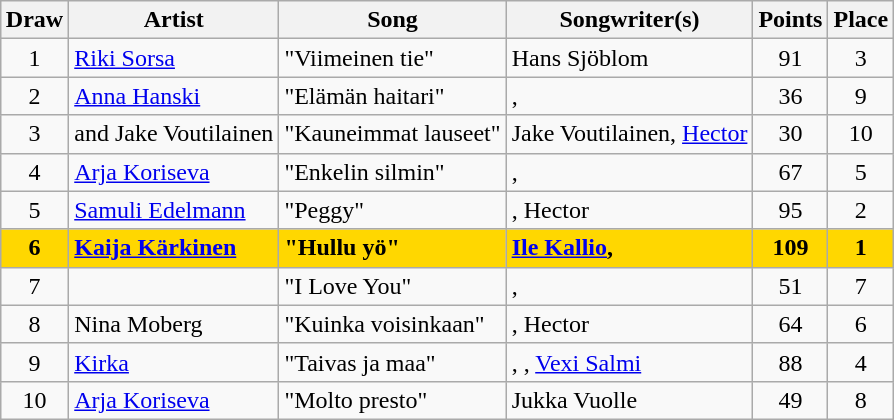<table class="sortable wikitable" style="margin: 1em auto 1em auto; text-align:center">
<tr>
<th>Draw</th>
<th>Artist</th>
<th>Song</th>
<th>Songwriter(s)</th>
<th>Points</th>
<th>Place</th>
</tr>
<tr>
<td>1</td>
<td align="left"><a href='#'>Riki Sorsa</a></td>
<td align="left">"Viimeinen tie"</td>
<td align="left">Hans Sjöblom</td>
<td>91</td>
<td>3</td>
</tr>
<tr>
<td>2</td>
<td align="left"><a href='#'>Anna Hanski</a></td>
<td align="left">"Elämän haitari"</td>
<td align="left">, </td>
<td>36</td>
<td>9</td>
</tr>
<tr>
<td>3</td>
<td align="left"> and Jake Voutilainen</td>
<td align="left">"Kauneimmat lauseet"</td>
<td align="left">Jake Voutilainen, <a href='#'>Hector</a></td>
<td>30</td>
<td>10</td>
</tr>
<tr>
<td>4</td>
<td align="left"><a href='#'>Arja Koriseva</a></td>
<td align="left">"Enkelin silmin"</td>
<td align="left">, </td>
<td>67</td>
<td>5</td>
</tr>
<tr>
<td>5</td>
<td align="left"><a href='#'>Samuli Edelmann</a></td>
<td align="left">"Peggy"</td>
<td align="left">, Hector</td>
<td>95</td>
<td>2</td>
</tr>
<tr style="font-weight:bold; background:gold;">
<td>6</td>
<td align="left"><a href='#'>Kaija Kärkinen</a></td>
<td align="left">"Hullu yö"</td>
<td align="left"><a href='#'>Ile Kallio</a>, </td>
<td>109</td>
<td>1</td>
</tr>
<tr>
<td>7</td>
<td align="left"></td>
<td align="left">"I Love You"</td>
<td align="left">, </td>
<td>51</td>
<td>7</td>
</tr>
<tr>
<td>8</td>
<td align="left">Nina Moberg</td>
<td align="left">"Kuinka voisinkaan"</td>
<td align="left">, Hector</td>
<td>64</td>
<td>6</td>
</tr>
<tr>
<td>9</td>
<td align="left"><a href='#'>Kirka</a></td>
<td align="left">"Taivas ja maa"</td>
<td align="left">, , <a href='#'>Vexi Salmi</a></td>
<td>88</td>
<td>4</td>
</tr>
<tr>
<td>10</td>
<td align="left"><a href='#'>Arja Koriseva</a></td>
<td align="left">"Molto presto"</td>
<td align="left">Jukka Vuolle</td>
<td>49</td>
<td>8</td>
</tr>
</table>
